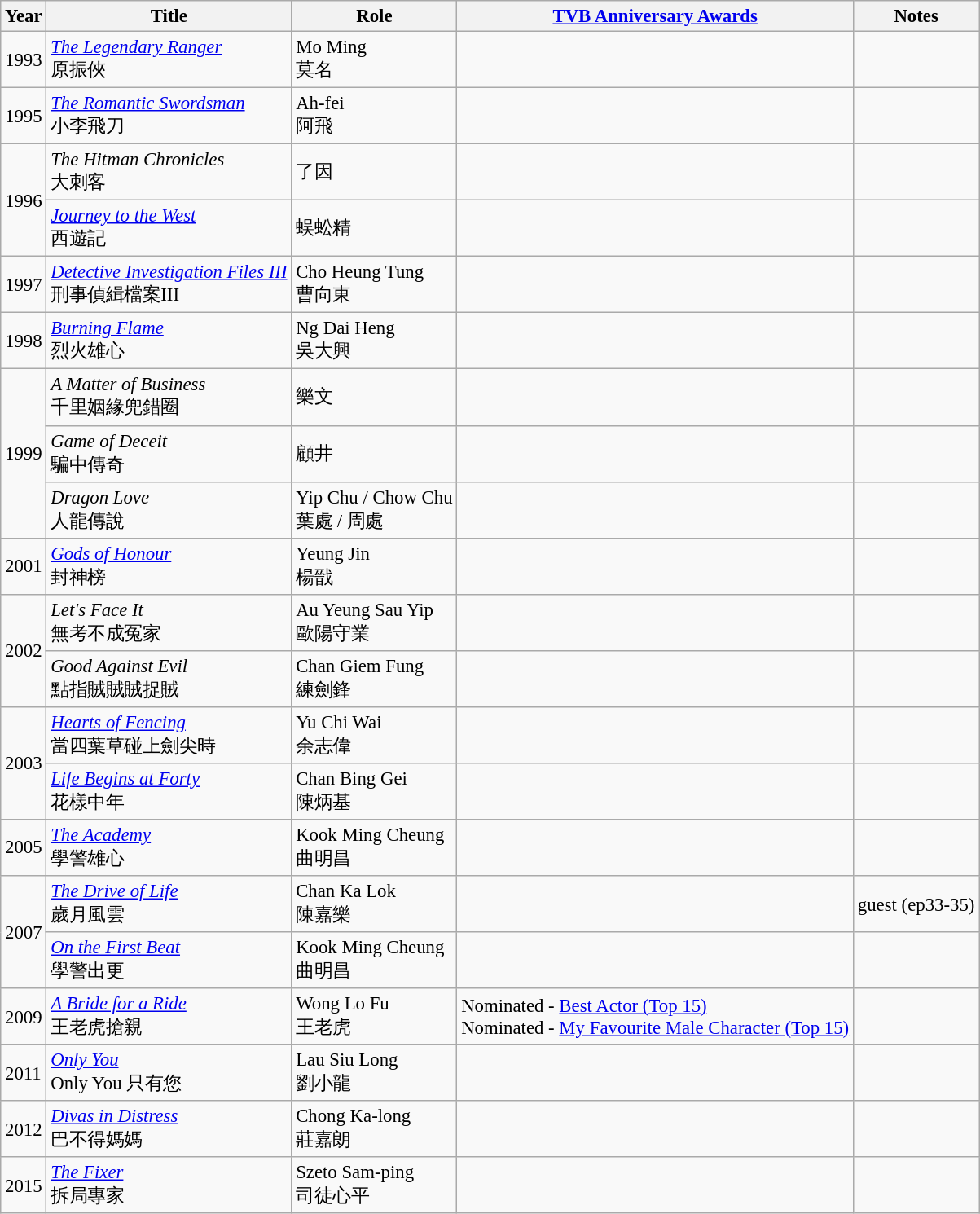<table class="wikitable" style="font-size: 95%;">
<tr>
<th>Year</th>
<th>Title</th>
<th>Role</th>
<th><a href='#'>TVB Anniversary Awards</a></th>
<th>Notes</th>
</tr>
<tr>
<td rowspan="1">1993</td>
<td><em><a href='#'>The Legendary Ranger</a></em> <br> 原振俠</td>
<td>Mo Ming <br> 莫名</td>
<td></td>
<td></td>
</tr>
<tr>
<td rowspan="1">1995</td>
<td><em><a href='#'>The Romantic Swordsman</a></em> <br> 小李飛刀</td>
<td>Ah-fei <br> 阿飛</td>
<td></td>
<td></td>
</tr>
<tr>
<td rowspan="2">1996</td>
<td><em>The Hitman Chronicles</em> <br> 大刺客</td>
<td>了因</td>
<td></td>
<td></td>
</tr>
<tr>
<td><em><a href='#'>Journey to the West</a></em> <br> 西遊記</td>
<td>蜈蚣精</td>
<td></td>
<td></td>
</tr>
<tr>
<td rowspan="1">1997</td>
<td><em><a href='#'>Detective Investigation Files III</a></em> <br> 刑事偵緝檔案III</td>
<td>Cho Heung Tung <br> 曹向東</td>
<td></td>
<td></td>
</tr>
<tr>
<td rowspan="1">1998</td>
<td><em><a href='#'>Burning Flame</a></em> <br> 烈火雄心</td>
<td>Ng Dai Heng <br> 吳大興</td>
<td></td>
<td></td>
</tr>
<tr>
<td rowspan="3">1999</td>
<td><em>A Matter of Business</em> <br> 千里姻緣兜錯圈</td>
<td>樂文</td>
<td></td>
<td></td>
</tr>
<tr>
<td><em>Game of Deceit</em> <br> 騙中傳奇</td>
<td>顧井</td>
<td></td>
<td></td>
</tr>
<tr>
<td><em>Dragon Love</em> <br> 人龍傳說</td>
<td>Yip Chu / Chow Chu <br> 葉處 / 周處</td>
<td></td>
<td></td>
</tr>
<tr>
<td rowspan="1">2001</td>
<td><em><a href='#'>Gods of Honour</a></em> <br> 封神榜</td>
<td>Yeung Jin <br> 楊戩</td>
<td></td>
<td></td>
</tr>
<tr>
<td rowspan="2">2002</td>
<td><em>Let's Face It</em> <br> 無考不成冤家</td>
<td>Au Yeung Sau Yip <br> 歐陽守業</td>
<td></td>
<td></td>
</tr>
<tr>
<td><em>Good Against Evil</em> <br> 點指賊賊賊捉賊</td>
<td>Chan Giem Fung <br> 練劍鋒</td>
<td></td>
<td></td>
</tr>
<tr>
<td rowspan="2">2003</td>
<td><em><a href='#'>Hearts of Fencing</a></em> <br> 當四葉草碰上劍尖時</td>
<td>Yu Chi Wai <br> 余志偉</td>
<td></td>
<td></td>
</tr>
<tr>
<td><em><a href='#'>Life Begins at Forty</a></em> <br> 花樣中年</td>
<td>Chan Bing Gei <br> 陳炳基</td>
<td></td>
<td></td>
</tr>
<tr>
<td rowspan="1">2005</td>
<td><em><a href='#'>The Academy</a></em> <br> 學警雄心</td>
<td>Kook Ming Cheung <br> 曲明昌</td>
<td></td>
<td></td>
</tr>
<tr>
<td rowspan="2">2007</td>
<td><em><a href='#'>The Drive of Life</a></em> <br> 歲月風雲</td>
<td>Chan Ka Lok <br> 陳嘉樂</td>
<td></td>
<td>guest (ep33-35)</td>
</tr>
<tr>
<td><em><a href='#'>On the First Beat</a></em> <br> 學警出更</td>
<td>Kook Ming Cheung <br> 曲明昌</td>
<td></td>
<td></td>
</tr>
<tr>
<td rowspan="1">2009</td>
<td><em><a href='#'>A Bride for a Ride</a></em> <br> 王老虎搶親</td>
<td>Wong Lo Fu <br> 王老虎</td>
<td>Nominated - <a href='#'>Best Actor (Top 15)</a><br>Nominated - <a href='#'>My Favourite Male Character (Top 15)</a></td>
<td></td>
</tr>
<tr>
<td>2011</td>
<td><em><a href='#'>Only You</a></em> <br> Only You 只有您</td>
<td>Lau Siu Long <br> 劉小龍</td>
<td></td>
<td></td>
</tr>
<tr>
<td rowspan="1">2012</td>
<td><em><a href='#'>Divas in Distress</a></em> <br> 巴不得媽媽</td>
<td>Chong Ka-long <br> 莊嘉朗</td>
<td></td>
<td></td>
</tr>
<tr>
<td>2015</td>
<td><em><a href='#'>The Fixer</a></em>  <br> 拆局專家</td>
<td>Szeto Sam-ping <br> 司徒心平</td>
<td></td>
<td></td>
</tr>
</table>
